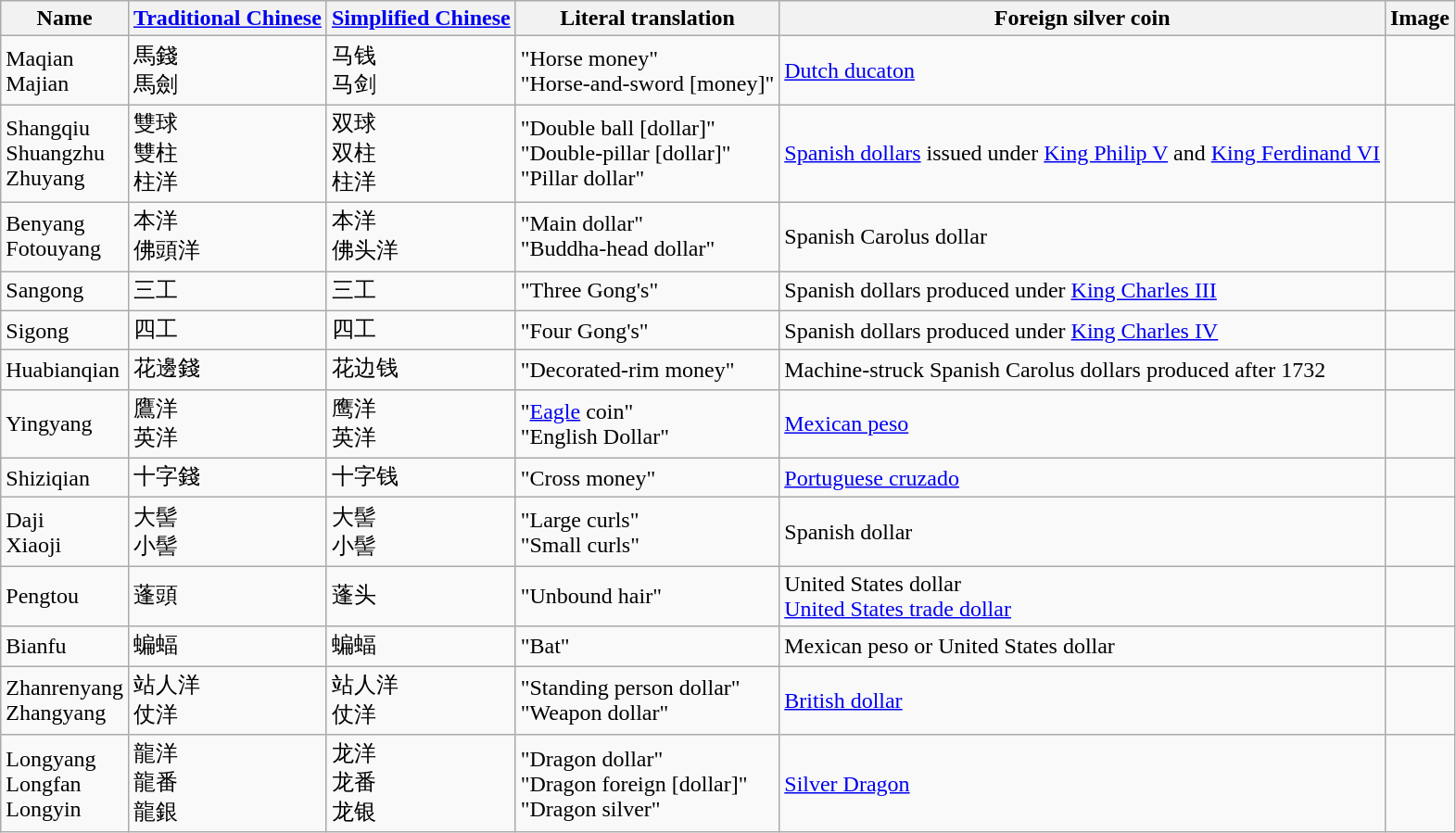<table class="wikitable">
<tr>
<th>Name</th>
<th><a href='#'>Traditional Chinese</a></th>
<th><a href='#'>Simplified Chinese</a></th>
<th>Literal translation</th>
<th>Foreign silver coin</th>
<th>Image</th>
</tr>
<tr>
<td>Maqian<br>Majian</td>
<td>馬錢<br>馬劍</td>
<td>马钱<br>马剑</td>
<td>"Horse money"<br>"Horse-and-sword [money]"</td>
<td><a href='#'>Dutch ducaton</a></td>
<td></td>
</tr>
<tr>
<td>Shangqiu<br>Shuangzhu<br>Zhuyang</td>
<td>雙球<br>雙柱<br>柱洋</td>
<td>双球<br>双柱<br>柱洋</td>
<td>"Double ball [dollar]"<br>"Double-pillar [dollar]"<br>"Pillar dollar"</td>
<td><a href='#'>Spanish dollars</a> issued under <a href='#'>King Philip V</a> and <a href='#'>King Ferdinand VI</a></td>
<td></td>
</tr>
<tr>
<td>Benyang<br>Fotouyang</td>
<td>本洋<br>佛頭洋</td>
<td>本洋<br>佛头洋</td>
<td>"Main dollar"<br>"Buddha-head dollar"</td>
<td>Spanish Carolus dollar</td>
<td></td>
</tr>
<tr>
<td>Sangong</td>
<td>三工</td>
<td>三工</td>
<td>"Three Gong's"</td>
<td>Spanish dollars produced under <a href='#'>King Charles III</a></td>
<td></td>
</tr>
<tr>
<td>Sigong</td>
<td>四工</td>
<td>四工</td>
<td>"Four Gong's"</td>
<td>Spanish dollars produced under <a href='#'>King Charles IV</a></td>
<td></td>
</tr>
<tr>
<td>Huabianqian</td>
<td>花邊錢</td>
<td>花边钱</td>
<td>"Decorated-rim money"</td>
<td>Machine-struck Spanish Carolus dollars produced after 1732</td>
<td></td>
</tr>
<tr>
<td>Yingyang</td>
<td>鷹洋<br>英洋</td>
<td>鹰洋<br>英洋</td>
<td>"<a href='#'>Eagle</a> coin"<br>"English Dollar"</td>
<td><a href='#'>Mexican peso</a></td>
<td></td>
</tr>
<tr>
<td>Shiziqian</td>
<td>十字錢</td>
<td>十字钱</td>
<td>"Cross money"</td>
<td><a href='#'>Portuguese cruzado</a></td>
<td></td>
</tr>
<tr>
<td>Daji<br>Xiaoji</td>
<td>大髻<br>小髻</td>
<td>大髻<br>小髻</td>
<td>"Large curls"<br>"Small curls"</td>
<td>Spanish dollar</td>
<td></td>
</tr>
<tr>
<td>Pengtou</td>
<td>蓬頭</td>
<td>蓬头</td>
<td>"Unbound hair"</td>
<td>United States dollar<br><a href='#'>United States trade dollar</a></td>
<td></td>
</tr>
<tr>
<td>Bianfu</td>
<td>蝙蝠</td>
<td>蝙蝠</td>
<td>"Bat"</td>
<td>Mexican peso or United States dollar</td>
<td></td>
</tr>
<tr>
<td>Zhanrenyang<br>Zhangyang</td>
<td>站人洋<br>仗洋</td>
<td>站人洋<br>仗洋</td>
<td>"Standing person dollar"<br>"Weapon dollar"</td>
<td><a href='#'>British dollar</a></td>
<td></td>
</tr>
<tr>
<td>Longyang<br>Longfan<br>Longyin</td>
<td>龍洋<br>龍番<br>龍銀</td>
<td>龙洋<br>龙番<br>龙银</td>
<td>"Dragon dollar"<br>"Dragon foreign [dollar]"<br>"Dragon silver"</td>
<td><a href='#'>Silver Dragon</a></td>
<td></td>
</tr>
</table>
